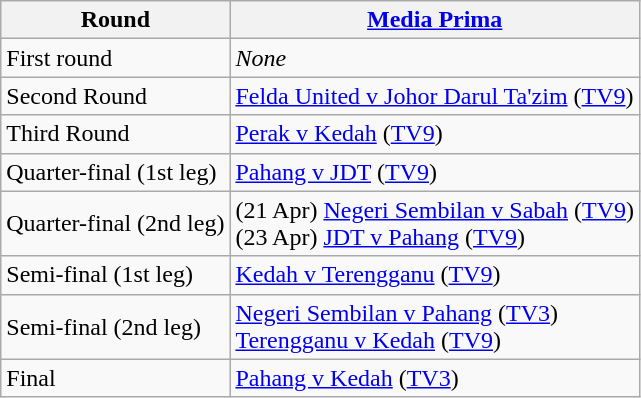<table class="wikitable">
<tr>
<th>Round</th>
<th><a href='#'>Media Prima</a></th>
</tr>
<tr>
<td>First round</td>
<td><em>None</em></td>
</tr>
<tr>
<td>Second Round</td>
<td><a href='#'>Felda United v Johor Darul Ta'zim</a> (<a href='#'>TV9</a>)</td>
</tr>
<tr>
<td>Third Round</td>
<td><a href='#'>Perak v Kedah</a> (<a href='#'>TV9</a>)</td>
</tr>
<tr>
<td>Quarter-final (1st leg)</td>
<td><a href='#'>Pahang v JDT</a> (<a href='#'>TV9</a>)</td>
</tr>
<tr>
<td>Quarter-final (2nd leg)</td>
<td>(21 Apr) <a href='#'>Negeri Sembilan v Sabah</a> (<a href='#'>TV9</a>) <br> (23 Apr) <a href='#'>JDT v Pahang</a> (<a href='#'>TV9</a>)</td>
</tr>
<tr>
<td>Semi-final (1st leg)</td>
<td><a href='#'>Kedah v Terengganu</a> (<a href='#'>TV9</a>)</td>
</tr>
<tr>
<td>Semi-final (2nd leg)</td>
<td><a href='#'>Negeri Sembilan v Pahang</a> (<a href='#'>TV3</a>) <br> <a href='#'>Terengganu v Kedah</a> (<a href='#'>TV9</a>)</td>
</tr>
<tr>
<td>Final</td>
<td><a href='#'>Pahang v Kedah</a> (<a href='#'>TV3</a>)</td>
</tr>
</table>
